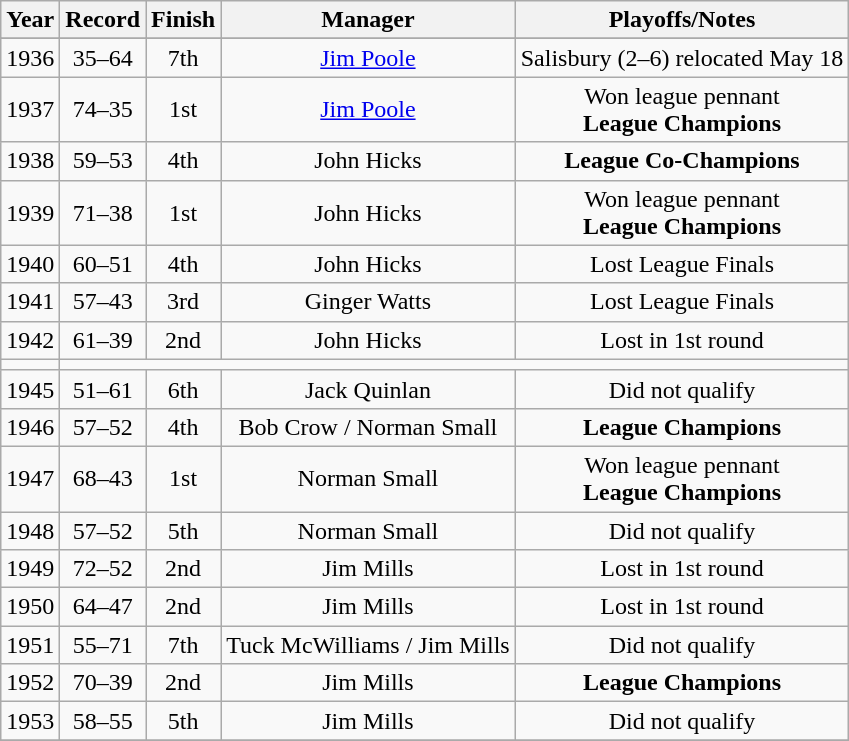<table class="wikitable" style="text-align:center">
<tr>
<th>Year</th>
<th>Record</th>
<th>Finish</th>
<th>Manager</th>
<th>Playoffs/Notes</th>
</tr>
<tr>
</tr>
<tr align=center>
<td>1936</td>
<td>35–64</td>
<td>7th</td>
<td><a href='#'>Jim Poole</a></td>
<td>Salisbury (2–6) relocated May 18</td>
</tr>
<tr align=center>
<td>1937</td>
<td>74–35</td>
<td>1st</td>
<td><a href='#'>Jim Poole</a></td>
<td>Won league pennant<br><strong>League Champions</strong></td>
</tr>
<tr align=center>
<td>1938</td>
<td>59–53</td>
<td>4th</td>
<td>John Hicks</td>
<td><strong>League Co-Champions</strong></td>
</tr>
<tr align=center>
<td>1939</td>
<td>71–38</td>
<td>1st</td>
<td>John Hicks</td>
<td>Won league pennant<br><strong>League Champions</strong></td>
</tr>
<tr align=center>
<td>1940</td>
<td>60–51</td>
<td>4th</td>
<td>John Hicks</td>
<td>Lost League Finals</td>
</tr>
<tr align=center>
<td>1941</td>
<td>57–43</td>
<td>3rd</td>
<td>Ginger Watts</td>
<td>Lost League Finals</td>
</tr>
<tr align=center>
<td>1942</td>
<td>61–39</td>
<td>2nd</td>
<td>John Hicks</td>
<td>Lost in 1st round</td>
</tr>
<tr align=center>
<td></td>
</tr>
<tr align=center>
<td>1945</td>
<td>51–61</td>
<td>6th</td>
<td>Jack Quinlan</td>
<td>Did not qualify</td>
</tr>
<tr align=center>
<td>1946</td>
<td>57–52</td>
<td>4th</td>
<td>Bob Crow / Norman Small</td>
<td><strong>League Champions</strong></td>
</tr>
<tr align=center>
<td>1947</td>
<td>68–43</td>
<td>1st</td>
<td>Norman Small</td>
<td>Won league pennant<br><strong>League Champions</strong></td>
</tr>
<tr align=center>
<td>1948</td>
<td>57–52</td>
<td>5th</td>
<td>Norman Small</td>
<td>Did not qualify</td>
</tr>
<tr align=center>
<td>1949</td>
<td>72–52</td>
<td>2nd</td>
<td>Jim Mills</td>
<td>Lost in 1st round</td>
</tr>
<tr align=center>
<td>1950</td>
<td>64–47</td>
<td>2nd</td>
<td>Jim Mills</td>
<td>Lost in 1st round</td>
</tr>
<tr align=center>
<td>1951</td>
<td>55–71</td>
<td>7th</td>
<td>Tuck McWilliams / Jim Mills</td>
<td>Did not qualify</td>
</tr>
<tr align=center>
<td>1952</td>
<td>70–39</td>
<td>2nd</td>
<td>Jim Mills</td>
<td><strong>League Champions</strong></td>
</tr>
<tr align=center>
<td>1953</td>
<td>58–55</td>
<td>5th</td>
<td>Jim Mills</td>
<td>Did not qualify</td>
</tr>
<tr align=center>
</tr>
</table>
